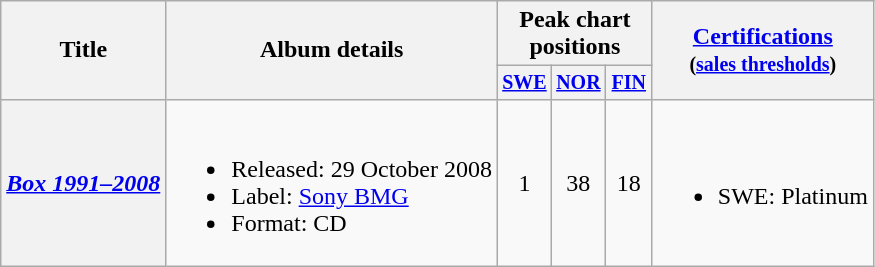<table class="wikitable plainrowheaders">
<tr>
<th rowspan="2">Title</th>
<th rowspan="2">Album details</th>
<th colspan="3">Peak chart positions</th>
<th rowspan="2"><a href='#'>Certifications</a><br><small>(<a href='#'>sales thresholds</a>)</small></th>
</tr>
<tr style=font-size:smaller;>
<th width=25><a href='#'>SWE</a><br></th>
<th width=25><a href='#'>NOR</a><br></th>
<th width=25><a href='#'>FIN</a><br></th>
</tr>
<tr>
<th scope="row"><em><a href='#'>Box 1991–2008</a></em></th>
<td><br><ul><li>Released: 29 October 2008</li><li>Label: <a href='#'>Sony BMG</a></li><li>Format: CD</li></ul></td>
<td style="text-align:center">1</td>
<td style="text-align:center">38</td>
<td style="text-align:center">18</td>
<td align="left"><br><ul><li>SWE: Platinum</li></ul></td>
</tr>
</table>
